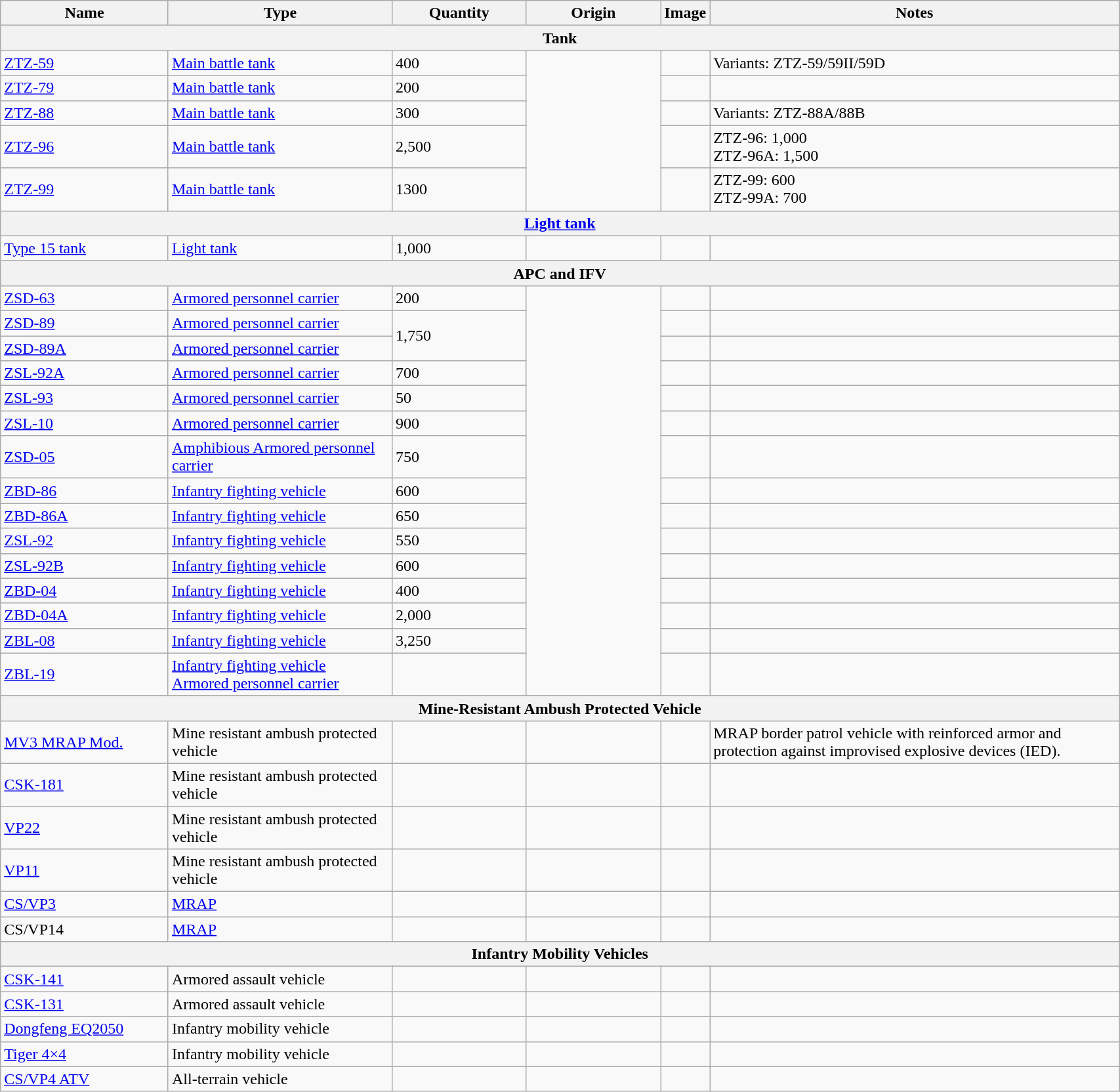<table class="wikitable" style="width:90%;">
<tr>
<th style="width:15%;">Name</th>
<th style="width:20%;">Type</th>
<th style="width:12%;">Quantity</th>
<th style="width:12%;">Origin</th>
<th>Image</th>
<th>Notes</th>
</tr>
<tr>
<th colspan="6">Tank</th>
</tr>
<tr>
<td><a href='#'>ZTZ-59</a></td>
<td><a href='#'>Main battle tank</a></td>
<td rowspan="1">400</td>
<td rowspan="5"></td>
<td></td>
<td>Variants: ZTZ-59/59II/59D</td>
</tr>
<tr>
<td><a href='#'>ZTZ-79</a></td>
<td><a href='#'>Main battle tank</a></td>
<td>200</td>
<td></td>
<td></td>
</tr>
<tr>
<td><a href='#'>ZTZ-88</a></td>
<td><a href='#'>Main battle tank</a></td>
<td rowspan="1">300</td>
<td></td>
<td>Variants: ZTZ-88A/88B</td>
</tr>
<tr>
<td><a href='#'>ZTZ-96</a></td>
<td><a href='#'>Main battle tank</a></td>
<td>2,500</td>
<td></td>
<td>ZTZ-96: 1,000<br>ZTZ-96A: 1,500</td>
</tr>
<tr>
<td><a href='#'>ZTZ-99</a></td>
<td><a href='#'>Main battle tank</a></td>
<td>1300</td>
<td></td>
<td>ZTZ-99: 600<br>ZTZ-99A: 700</td>
</tr>
<tr>
<th colspan="6"><a href='#'>Light tank</a></th>
</tr>
<tr>
<td><a href='#'>Type 15 tank</a></td>
<td><a href='#'>Light tank</a></td>
<td rowspan="1">1,000</td>
<td></td>
<td></td>
<td></td>
</tr>
<tr>
<th colspan="6">APC and IFV</th>
</tr>
<tr>
<td><a href='#'>ZSD-63</a></td>
<td><a href='#'>Armored personnel carrier</a></td>
<td>200</td>
<td rowspan="15"></td>
<td></td>
<td></td>
</tr>
<tr>
<td><a href='#'>ZSD-89</a></td>
<td><a href='#'>Armored personnel carrier</a></td>
<td rowspan="2">1,750</td>
<td></td>
<td></td>
</tr>
<tr>
<td><a href='#'>ZSD-89A</a></td>
<td><a href='#'>Armored personnel carrier</a></td>
<td></td>
<td></td>
</tr>
<tr>
<td><a href='#'>ZSL-92A</a></td>
<td><a href='#'>Armored personnel carrier</a></td>
<td>700</td>
<td></td>
<td></td>
</tr>
<tr>
<td><a href='#'>ZSL-93</a></td>
<td><a href='#'>Armored personnel carrier</a></td>
<td>50</td>
<td></td>
<td></td>
</tr>
<tr>
<td><a href='#'>ZSL-10</a></td>
<td><a href='#'>Armored personnel carrier</a></td>
<td>900</td>
<td></td>
<td></td>
</tr>
<tr>
<td><a href='#'>ZSD-05</a></td>
<td><a href='#'>Amphibious Armored personnel carrier</a></td>
<td>750</td>
<td></td>
<td></td>
</tr>
<tr>
<td><a href='#'>ZBD-86</a></td>
<td><a href='#'>Infantry fighting vehicle</a></td>
<td>600</td>
<td></td>
<td></td>
</tr>
<tr>
<td><a href='#'>ZBD-86A</a></td>
<td><a href='#'>Infantry fighting vehicle</a></td>
<td>650</td>
<td></td>
<td></td>
</tr>
<tr>
<td><a href='#'>ZSL-92</a></td>
<td><a href='#'>Infantry fighting vehicle</a></td>
<td>550</td>
<td></td>
<td></td>
</tr>
<tr>
<td><a href='#'>ZSL-92B</a></td>
<td><a href='#'>Infantry fighting vehicle</a></td>
<td>600</td>
<td></td>
<td></td>
</tr>
<tr>
<td><a href='#'>ZBD-04</a></td>
<td><a href='#'>Infantry fighting vehicle</a></td>
<td>400</td>
<td></td>
<td></td>
</tr>
<tr>
<td><a href='#'>ZBD-04A</a></td>
<td><a href='#'>Infantry fighting vehicle</a></td>
<td>2,000</td>
<td></td>
<td></td>
</tr>
<tr>
<td><a href='#'>ZBL-08</a></td>
<td><a href='#'>Infantry fighting vehicle</a></td>
<td>3,250</td>
<td></td>
<td></td>
</tr>
<tr>
<td><a href='#'>ZBL-19</a></td>
<td><a href='#'>Infantry fighting vehicle</a><br><a href='#'>Armored personnel carrier</a></td>
<td></td>
<td></td>
<td></td>
</tr>
<tr>
<th colspan="6">Mine-Resistant Ambush Protected Vehicle</th>
</tr>
<tr>
<td><a href='#'>MV3 MRAP Mod.</a></td>
<td>Mine resistant ambush protected vehicle</td>
<td></td>
<td></td>
<td></td>
<td>MRAP border patrol vehicle with reinforced armor and protection against improvised explosive devices (IED).</td>
</tr>
<tr>
<td><a href='#'>CSK-181</a></td>
<td>Mine resistant ambush protected vehicle</td>
<td></td>
<td></td>
<td></td>
<td></td>
</tr>
<tr>
<td><a href='#'>VP22</a></td>
<td>Mine resistant ambush protected vehicle</td>
<td></td>
<td></td>
<td></td>
<td></td>
</tr>
<tr>
<td><a href='#'>VP11</a></td>
<td>Mine resistant ambush protected vehicle</td>
<td></td>
<td></td>
<td></td>
<td></td>
</tr>
<tr>
<td><a href='#'>CS/VP3</a></td>
<td><a href='#'>MRAP</a></td>
<td></td>
<td></td>
<td></td>
<td></td>
</tr>
<tr>
<td>CS/VP14</td>
<td><a href='#'>MRAP</a></td>
<td></td>
<td></td>
<td></td>
<td></td>
</tr>
<tr>
<th colspan="6">Infantry Mobility Vehicles</th>
</tr>
<tr>
<td><a href='#'>CSK-141</a></td>
<td>Armored assault vehicle</td>
<td></td>
<td></td>
<td></td>
<td></td>
</tr>
<tr>
<td><a href='#'>CSK-131</a></td>
<td>Armored assault vehicle</td>
<td></td>
<td></td>
<td></td>
<td></td>
</tr>
<tr>
<td><a href='#'>Dongfeng EQ2050</a></td>
<td>Infantry mobility vehicle</td>
<td></td>
<td></td>
<td></td>
<td></td>
</tr>
<tr>
<td><a href='#'>Tiger 4×4</a></td>
<td>Infantry mobility vehicle</td>
<td></td>
<td></td>
<td></td>
<td></td>
</tr>
<tr>
<td><a href='#'>CS/VP4 ATV</a></td>
<td>All-terrain vehicle</td>
<td></td>
<td></td>
<td></td>
<td></td>
</tr>
</table>
